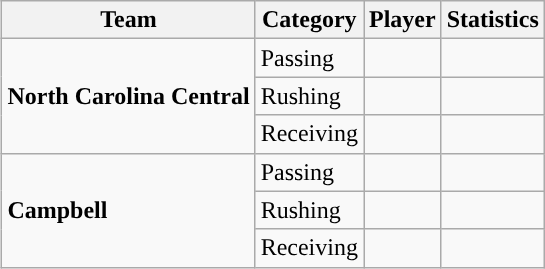<table class="wikitable" style="float: right;">
<tr>
<th>Team</th>
<th>Category</th>
<th>Player</th>
<th>Statistics</th>
</tr>
<tr>
<td rowspan=3><strong>North Carolina Central</strong></td>
<td>Passing</td>
<td></td>
<td></td>
</tr>
<tr>
<td>Rushing</td>
<td></td>
<td></td>
</tr>
<tr>
<td>Receiving</td>
<td></td>
<td></td>
</tr>
<tr>
<td rowspan=3><strong>Campbell</strong></td>
<td>Passing</td>
<td></td>
<td></td>
</tr>
<tr>
<td>Rushing</td>
<td></td>
<td></td>
</tr>
<tr>
<td>Receiving</td>
<td></td>
<td></td>
</tr>
</table>
